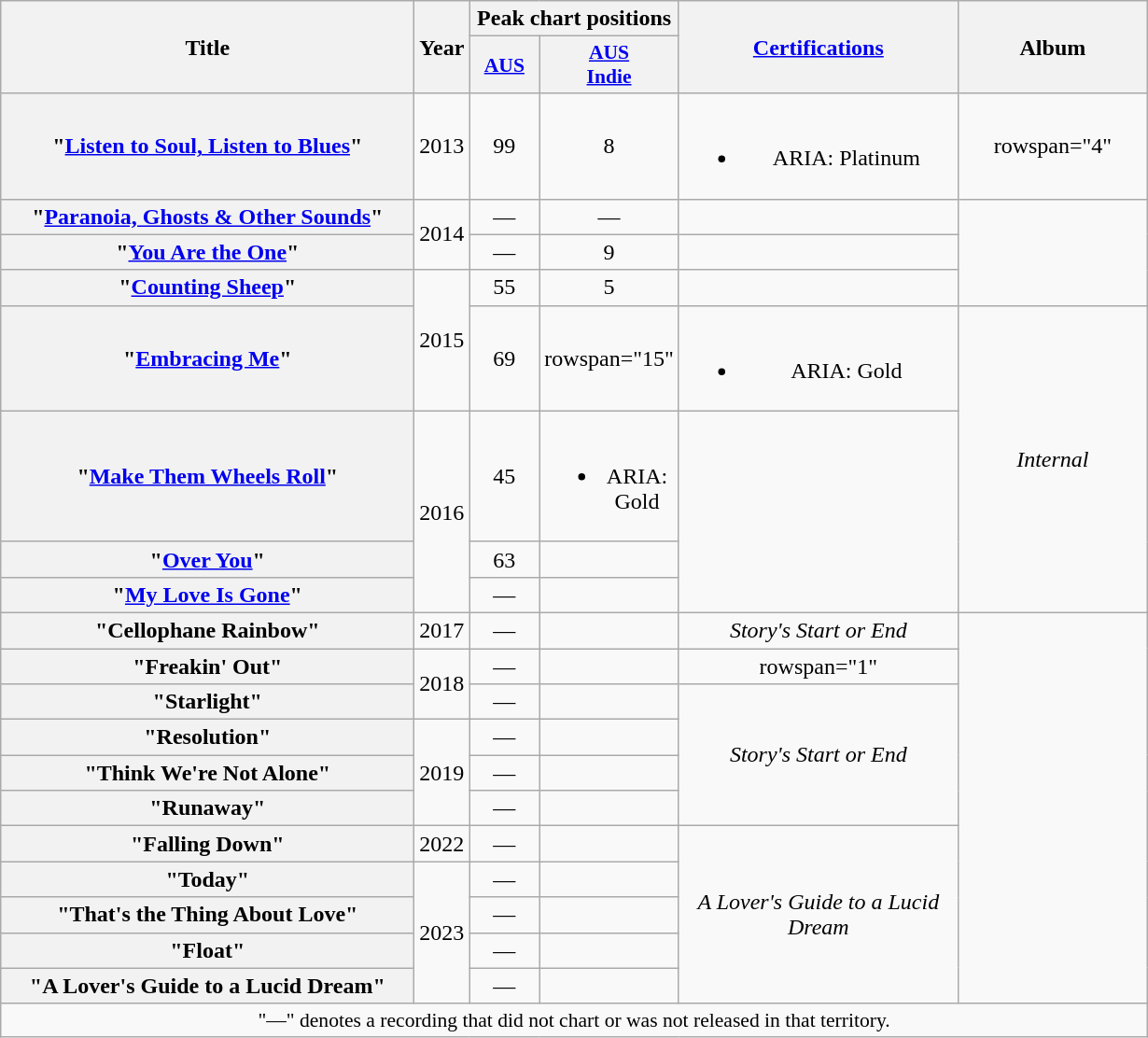<table class="wikitable plainrowheaders" style=text-align:center;>
<tr>
<th scope="col" rowspan="2" style="width:18em;">Title</th>
<th scope="col" rowspan="2" style="width:1em;">Year</th>
<th scope="col" colspan="2">Peak chart positions</th>
<th scope="col" rowspan="2" style="width:12em;"><a href='#'>Certifications</a></th>
<th scope="col" rowspan="2" style="width:8em;">Album</th>
</tr>
<tr>
<th scope="col" style="width:3em;font-size:90%;"><a href='#'>AUS</a><br></th>
<th scope="col" style="width:3em;font-size:90%;"><a href='#'>AUS<br>Indie</a><br></th>
</tr>
<tr>
<th scope="row">"<a href='#'>Listen to Soul, Listen to Blues</a>"</th>
<td>2013</td>
<td>99</td>
<td>8</td>
<td><br><ul><li>ARIA: Platinum</li></ul></td>
<td>rowspan="4" </td>
</tr>
<tr>
<th scope="row">"<a href='#'>Paranoia, Ghosts & Other Sounds</a>"</th>
<td rowspan="2">2014</td>
<td>—</td>
<td>—</td>
<td></td>
</tr>
<tr>
<th scope="row">"<a href='#'>You Are the One</a>"</th>
<td>—</td>
<td>9</td>
<td></td>
</tr>
<tr>
<th scope="row">"<a href='#'>Counting Sheep</a>"</th>
<td rowspan="2">2015</td>
<td>55</td>
<td>5</td>
<td></td>
</tr>
<tr>
<th scope="row">"<a href='#'>Embracing Me</a>"</th>
<td>69</td>
<td>rowspan="15" </td>
<td><br><ul><li>ARIA: Gold</li></ul></td>
<td rowspan="4"><em>Internal</em></td>
</tr>
<tr>
<th scope="row">"<a href='#'>Make Them Wheels Roll</a>"</th>
<td rowspan="3">2016</td>
<td>45</td>
<td><br><ul><li>ARIA: Gold</li></ul></td>
</tr>
<tr>
<th scope="row">"<a href='#'>Over You</a>"</th>
<td>63</td>
<td></td>
</tr>
<tr>
<th scope="row">"<a href='#'>My Love Is Gone</a>"</th>
<td>—</td>
<td></td>
</tr>
<tr>
<th scope="row">"Cellophane Rainbow"</th>
<td>2017</td>
<td>—</td>
<td></td>
<td rowspan="1"><em>Story's Start or End</em></td>
</tr>
<tr>
<th scope="row">"Freakin' Out"</th>
<td rowspan="2">2018</td>
<td>—</td>
<td></td>
<td>rowspan="1" </td>
</tr>
<tr>
<th scope="row">"Starlight"</th>
<td>—</td>
<td></td>
<td rowspan="4"><em>Story's Start or End</em></td>
</tr>
<tr>
<th scope="row">"Resolution"</th>
<td rowspan="3">2019</td>
<td>—</td>
<td></td>
</tr>
<tr>
<th scope="row">"Think We're Not Alone"</th>
<td>—</td>
<td></td>
</tr>
<tr>
<th scope="row">"Runaway"</th>
<td>—</td>
<td></td>
</tr>
<tr>
<th scope="row">"Falling Down"</th>
<td>2022</td>
<td>—</td>
<td></td>
<td rowspan="5"><em>A Lover's Guide to a Lucid Dream</em></td>
</tr>
<tr>
<th scope="row">"Today"</th>
<td rowspan="4">2023</td>
<td>—</td>
<td></td>
</tr>
<tr>
<th scope="row">"That's the Thing About Love"</th>
<td>—</td>
<td></td>
</tr>
<tr>
<th scope="row">"Float"</th>
<td>—</td>
<td></td>
</tr>
<tr>
<th scope="row">"A Lover's Guide to a Lucid Dream"</th>
<td>—</td>
<td></td>
</tr>
<tr>
<td colspan="8" style="font-size:90%">"—" denotes a recording that did not chart or was not released in that territory.</td>
</tr>
</table>
